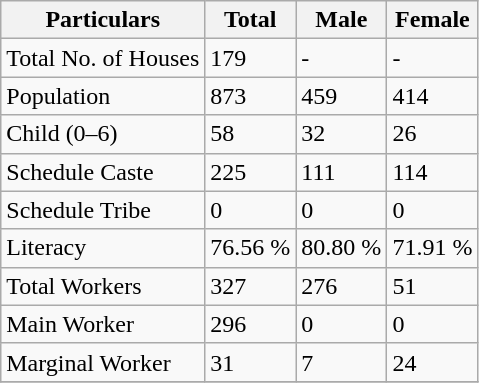<table class="wikitable sortable">
<tr>
<th>Particulars</th>
<th>Total</th>
<th>Male</th>
<th>Female</th>
</tr>
<tr>
<td>Total No. of Houses</td>
<td>179</td>
<td>-</td>
<td>-</td>
</tr>
<tr>
<td>Population</td>
<td>873</td>
<td>459</td>
<td>414</td>
</tr>
<tr>
<td>Child (0–6)</td>
<td>58</td>
<td>32</td>
<td>26</td>
</tr>
<tr>
<td>Schedule Caste</td>
<td>225</td>
<td>111</td>
<td>114</td>
</tr>
<tr>
<td>Schedule Tribe</td>
<td>0</td>
<td>0</td>
<td>0</td>
</tr>
<tr>
<td>Literacy</td>
<td>76.56 %</td>
<td>80.80 %</td>
<td>71.91 %</td>
</tr>
<tr>
<td>Total Workers</td>
<td>327</td>
<td>276</td>
<td>51</td>
</tr>
<tr>
<td>Main Worker</td>
<td>296</td>
<td>0</td>
<td>0</td>
</tr>
<tr>
<td>Marginal Worker</td>
<td>31</td>
<td>7</td>
<td>24</td>
</tr>
<tr>
</tr>
</table>
